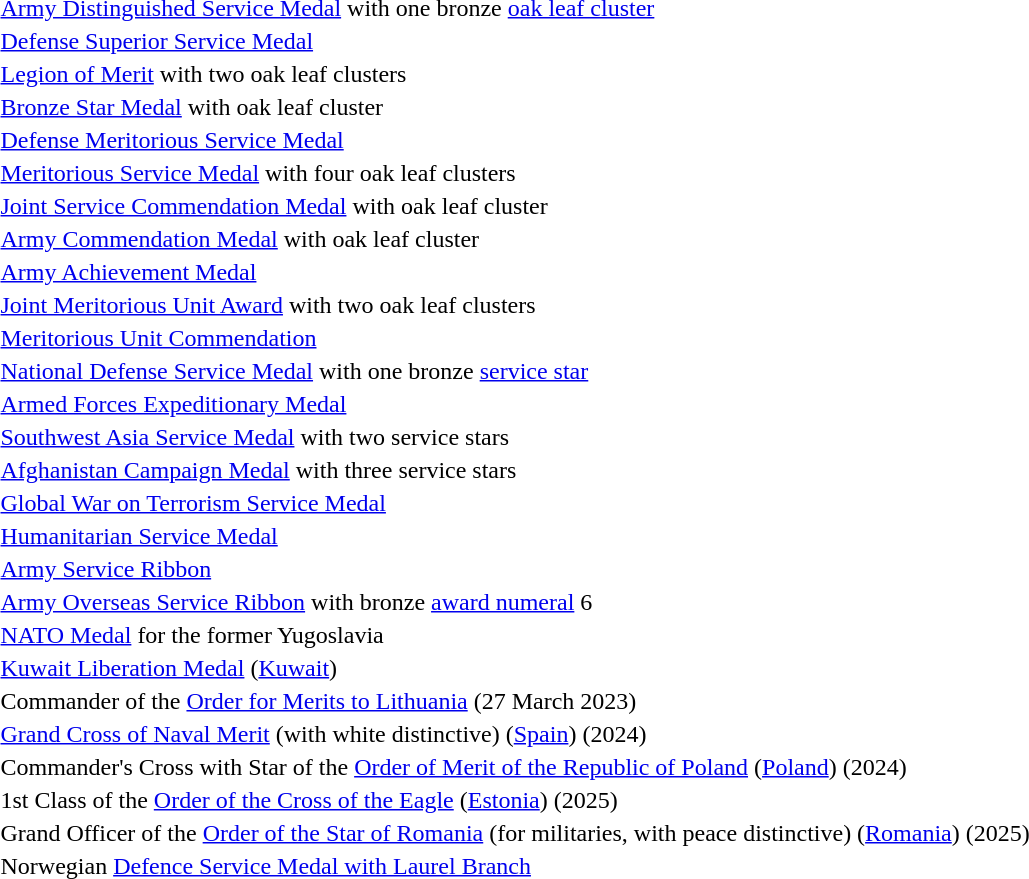<table>
<tr>
<td></td>
<td><a href='#'>Army Distinguished Service Medal</a> with one bronze <a href='#'>oak leaf cluster</a></td>
</tr>
<tr>
<td></td>
<td><a href='#'>Defense Superior Service Medal</a></td>
</tr>
<tr>
<td><span></span><span></span></td>
<td><a href='#'>Legion of Merit</a> with two oak leaf clusters</td>
</tr>
<tr>
<td></td>
<td><a href='#'>Bronze Star Medal</a> with oak leaf cluster</td>
</tr>
<tr>
<td></td>
<td><a href='#'>Defense Meritorious Service Medal</a></td>
</tr>
<tr>
<td><span></span><span></span><span></span><span></span></td>
<td><a href='#'>Meritorious Service Medal</a> with four oak leaf clusters</td>
</tr>
<tr>
<td></td>
<td><a href='#'>Joint Service Commendation Medal</a> with oak leaf cluster</td>
</tr>
<tr>
<td></td>
<td><a href='#'>Army Commendation Medal</a> with oak leaf cluster</td>
</tr>
<tr>
<td></td>
<td><a href='#'>Army Achievement Medal</a></td>
</tr>
<tr>
<td><span></span><span></span></td>
<td><a href='#'>Joint Meritorious Unit Award</a> with two oak leaf clusters</td>
</tr>
<tr>
<td></td>
<td><a href='#'>Meritorious Unit Commendation</a></td>
</tr>
<tr>
<td></td>
<td><a href='#'>National Defense Service Medal</a> with one bronze <a href='#'>service star</a></td>
</tr>
<tr>
<td></td>
<td><a href='#'>Armed Forces Expeditionary Medal</a></td>
</tr>
<tr>
<td><span></span><span></span></td>
<td><a href='#'>Southwest Asia Service Medal</a> with two service stars</td>
</tr>
<tr>
<td><span></span><span></span><span></span></td>
<td><a href='#'>Afghanistan Campaign Medal</a> with three service stars</td>
</tr>
<tr>
<td></td>
<td><a href='#'>Global War on Terrorism Service Medal</a></td>
</tr>
<tr>
<td></td>
<td><a href='#'>Humanitarian Service Medal</a></td>
</tr>
<tr>
<td></td>
<td><a href='#'>Army Service Ribbon</a></td>
</tr>
<tr>
<td><span></span></td>
<td><a href='#'>Army Overseas Service Ribbon</a> with bronze <a href='#'>award numeral</a> 6</td>
</tr>
<tr>
<td></td>
<td><a href='#'>NATO Medal</a> for the former Yugoslavia</td>
</tr>
<tr>
<td></td>
<td><a href='#'>Kuwait Liberation Medal</a> (<a href='#'>Kuwait</a>)</td>
</tr>
<tr>
<td></td>
<td>Commander of the <a href='#'>Order for Merits to Lithuania</a> (27 March 2023)</td>
</tr>
<tr>
<td></td>
<td><a href='#'>Grand Cross of Naval Merit</a> (with white distinctive) (<a href='#'>Spain</a>) (2024)</td>
</tr>
<tr>
<td></td>
<td>Commander's Cross with Star of the <a href='#'>Order of Merit of the Republic of Poland</a> (<a href='#'>Poland</a>) (2024)</td>
</tr>
<tr>
<td></td>
<td>1st Class of the <a href='#'>Order of the Cross of the Eagle</a> (<a href='#'>Estonia</a>) (2025)</td>
</tr>
<tr>
<td></td>
<td>Grand Officer of the <a href='#'>Order of the Star of Romania</a> (for militaries, with peace distinctive) (<a href='#'>Romania</a>) (2025)</td>
</tr>
<tr>
<td></td>
<td>Norwegian <a href='#'>Defence Service Medal with Laurel Branch</a></td>
</tr>
</table>
